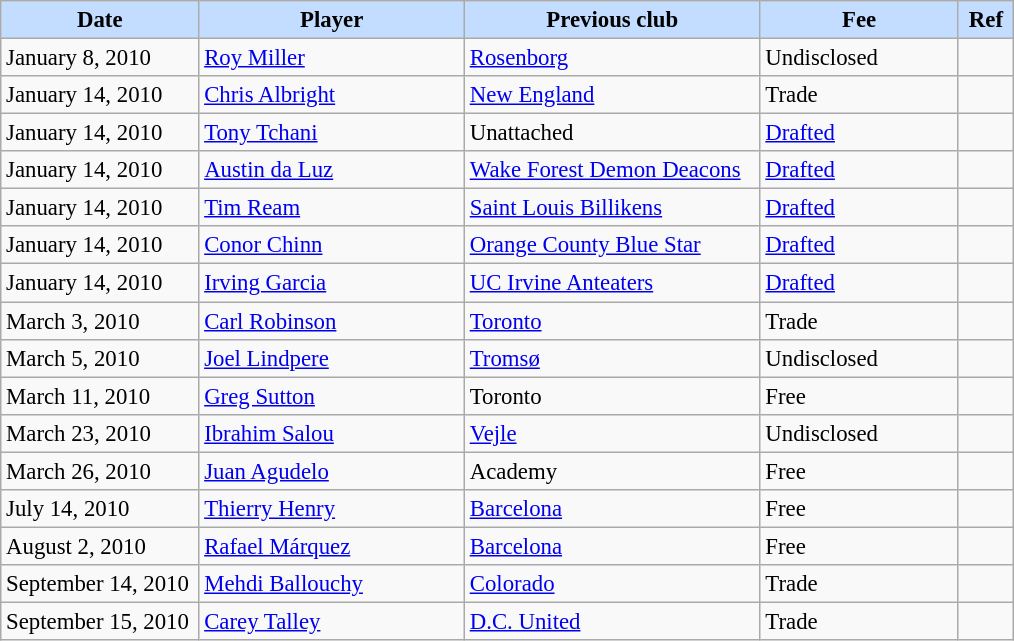<table class="wikitable" style="text-align:left; font-size:95%;">
<tr>
<th style="background:#c2ddff; width:125px;">Date</th>
<th style="background:#c2ddff; width:170px;">Player</th>
<th style="background:#c2ddff; width:190px;">Previous club</th>
<th style="background:#c2ddff; width:125px;">Fee</th>
<th style="background:#c2ddff; width:30px;">Ref</th>
</tr>
<tr>
<td>January 8, 2010</td>
<td> <a href='#'>Roy Miller</a></td>
<td> <a href='#'>Rosenborg</a></td>
<td>Undisclosed</td>
<td></td>
</tr>
<tr>
<td>January 14, 2010</td>
<td> <a href='#'>Chris Albright</a></td>
<td> <a href='#'>New England</a></td>
<td>Trade</td>
<td></td>
</tr>
<tr>
<td>January 14, 2010</td>
<td> <a href='#'>Tony Tchani</a></td>
<td>Unattached</td>
<td><a href='#'>Drafted</a></td>
<td></td>
</tr>
<tr>
<td>January 14, 2010</td>
<td> <a href='#'>Austin da Luz</a></td>
<td> <a href='#'>Wake Forest Demon Deacons</a></td>
<td><a href='#'>Drafted</a></td>
<td></td>
</tr>
<tr>
<td>January 14, 2010</td>
<td> <a href='#'>Tim Ream</a></td>
<td> <a href='#'>Saint Louis Billikens</a></td>
<td><a href='#'>Drafted</a></td>
<td></td>
</tr>
<tr>
<td>January 14, 2010</td>
<td> <a href='#'>Conor Chinn</a></td>
<td> <a href='#'>Orange County Blue Star</a></td>
<td><a href='#'>Drafted</a></td>
<td></td>
</tr>
<tr>
<td>January 14, 2010</td>
<td> <a href='#'>Irving Garcia</a></td>
<td> <a href='#'>UC Irvine Anteaters</a></td>
<td><a href='#'>Drafted</a></td>
<td></td>
</tr>
<tr>
<td>March 3, 2010</td>
<td> <a href='#'>Carl Robinson</a></td>
<td> <a href='#'>Toronto</a></td>
<td>Trade</td>
<td></td>
</tr>
<tr>
<td>March 5, 2010</td>
<td> <a href='#'>Joel Lindpere</a></td>
<td> <a href='#'>Tromsø</a></td>
<td>Undisclosed</td>
<td></td>
</tr>
<tr>
<td>March 11, 2010</td>
<td> <a href='#'>Greg Sutton</a></td>
<td>Toronto</td>
<td>Free</td>
<td></td>
</tr>
<tr>
<td>March 23, 2010</td>
<td> <a href='#'>Ibrahim Salou</a></td>
<td> <a href='#'>Vejle</a></td>
<td>Undisclosed</td>
<td></td>
</tr>
<tr>
<td>March 26, 2010</td>
<td> <a href='#'>Juan Agudelo</a></td>
<td>Academy</td>
<td>Free</td>
<td></td>
</tr>
<tr>
<td>July 14, 2010</td>
<td> <a href='#'>Thierry Henry</a></td>
<td> <a href='#'>Barcelona</a></td>
<td>Free</td>
<td></td>
</tr>
<tr>
<td>August 2, 2010</td>
<td> <a href='#'>Rafael Márquez</a></td>
<td> <a href='#'>Barcelona</a></td>
<td>Free</td>
<td></td>
</tr>
<tr>
<td>September 14, 2010</td>
<td> <a href='#'>Mehdi Ballouchy</a></td>
<td> <a href='#'>Colorado</a></td>
<td>Trade</td>
<td></td>
</tr>
<tr>
<td>September 15, 2010</td>
<td> <a href='#'>Carey Talley</a></td>
<td> <a href='#'>D.C. United</a></td>
<td>Trade</td>
<td></td>
</tr>
</table>
